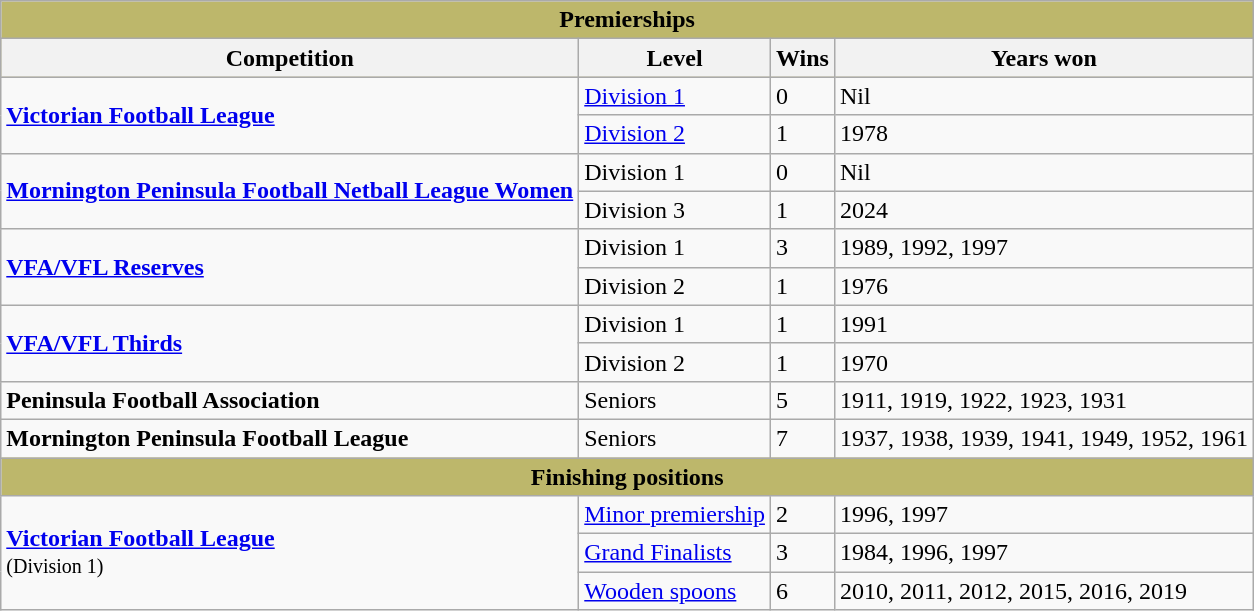<table class="wikitable">
<tr>
<td colspan="4" style="background:#bdb76b;" align="center"><strong>Premierships</strong></td>
</tr>
<tr style="background:#bdb76b;">
<th>Competition</th>
<th>Level</th>
<th>Wins</th>
<th>Years won</th>
</tr>
<tr>
<td rowspan=2 scope="row" style="text-align: left"><strong><a href='#'>Victorian Football League</a></strong></td>
<td><a href='#'>Division 1</a></td>
<td>0</td>
<td>Nil</td>
</tr>
<tr>
<td><a href='#'>Division 2</a></td>
<td>1</td>
<td>1978</td>
</tr>
<tr>
<td rowspan=2 scope="row" style="text-align: left"><strong><a href='#'>Mornington Peninsula Football Netball League Women</a></strong></td>
<td>Division 1</td>
<td>0</td>
<td>Nil</td>
</tr>
<tr>
<td>Division 3</td>
<td>1</td>
<td>2024</td>
</tr>
<tr>
<td rowspan=2 scope="row" style="text-align: left"><strong><a href='#'>VFA/VFL Reserves</a></strong></td>
<td>Division 1</td>
<td>3</td>
<td>1989, 1992, 1997</td>
</tr>
<tr>
<td>Division 2</td>
<td>1</td>
<td>1976</td>
</tr>
<tr>
<td rowspan=2 scope="row" style="text-align: left"><strong><a href='#'>VFA/VFL Thirds</a></strong></td>
<td>Division 1</td>
<td>1</td>
<td>1991</td>
</tr>
<tr>
<td>Division 2</td>
<td>1</td>
<td>1970</td>
</tr>
<tr>
<td><strong>Peninsula Football Association</strong></td>
<td>Seniors</td>
<td>5</td>
<td>1911, 1919, 1922, 1923, 1931</td>
</tr>
<tr>
<td><strong>Mornington Peninsula Football League</strong></td>
<td>Seniors</td>
<td>7</td>
<td>1937, 1938, 1939, 1941, 1949, 1952, 1961</td>
</tr>
<tr>
<td colspan="4" style="background:#bdb76b;" align="center"><strong>Finishing positions</strong></td>
</tr>
<tr>
<td rowspan=3 scope="row" style="text-align: left"><strong><a href='#'>Victorian Football League</a></strong><br><small>(Division 1)</small></td>
<td><a href='#'>Minor premiership</a></td>
<td>2</td>
<td>1996, 1997</td>
</tr>
<tr>
<td><a href='#'>Grand Finalists</a></td>
<td>3</td>
<td>1984, 1996, 1997</td>
</tr>
<tr>
<td><a href='#'>Wooden spoons</a></td>
<td>6</td>
<td>2010, 2011, 2012, 2015, 2016, 2019</td>
</tr>
</table>
